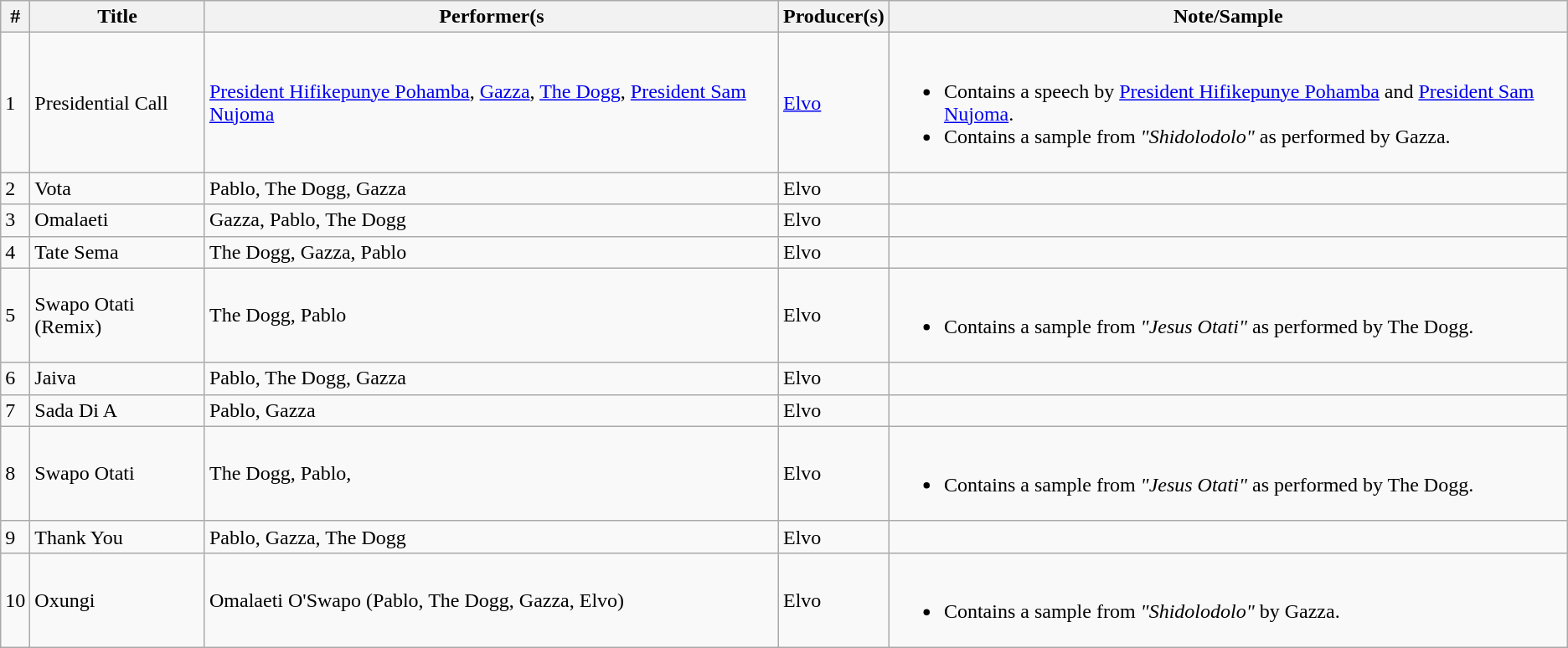<table class="wikitable">
<tr>
<th>#</th>
<th>Title</th>
<th>Performer(s</th>
<th>Producer(s)</th>
<th>Note/Sample</th>
</tr>
<tr>
<td>1</td>
<td>Presidential Call</td>
<td><a href='#'>President Hifikepunye Pohamba</a>, <a href='#'>Gazza</a>, <a href='#'>The Dogg</a>, <a href='#'>President Sam Nujoma</a></td>
<td><a href='#'>Elvo</a></td>
<td><br><ul><li>Contains a speech by <a href='#'>President Hifikepunye Pohamba</a> and <a href='#'>President Sam Nujoma</a>.</li><li>Contains a sample from <em>"Shidolodolo"</em> as performed by Gazza.</li></ul></td>
</tr>
<tr>
<td>2</td>
<td>Vota</td>
<td>Pablo, The Dogg, Gazza</td>
<td>Elvo</td>
<td></td>
</tr>
<tr>
<td>3</td>
<td>Omalaeti</td>
<td>Gazza, Pablo, The Dogg</td>
<td>Elvo</td>
<td></td>
</tr>
<tr>
<td>4</td>
<td>Tate Sema</td>
<td>The Dogg, Gazza, Pablo</td>
<td>Elvo</td>
<td></td>
</tr>
<tr>
<td>5</td>
<td>Swapo Otati (Remix)</td>
<td>The Dogg, Pablo</td>
<td>Elvo</td>
<td><br><ul><li>Contains a sample from <em>"Jesus Otati"</em> as performed by The Dogg.</li></ul></td>
</tr>
<tr>
<td>6</td>
<td>Jaiva</td>
<td>Pablo, The Dogg, Gazza</td>
<td>Elvo</td>
<td></td>
</tr>
<tr>
<td>7</td>
<td>Sada Di A</td>
<td>Pablo, Gazza</td>
<td>Elvo</td>
<td></td>
</tr>
<tr>
<td>8</td>
<td>Swapo Otati</td>
<td>The Dogg, Pablo,</td>
<td>Elvo</td>
<td><br><ul><li>Contains a sample from <em>"Jesus Otati"</em> as performed by The Dogg.</li></ul></td>
</tr>
<tr>
<td>9</td>
<td>Thank You</td>
<td>Pablo, Gazza, The Dogg</td>
<td>Elvo</td>
<td></td>
</tr>
<tr>
<td>10</td>
<td>Oxungi</td>
<td>Omalaeti O'Swapo (Pablo, The Dogg, Gazza, Elvo)</td>
<td>Elvo</td>
<td><br><ul><li>Contains a sample from <em>"Shidolodolo"</em> by Gazza.</li></ul></td>
</tr>
</table>
